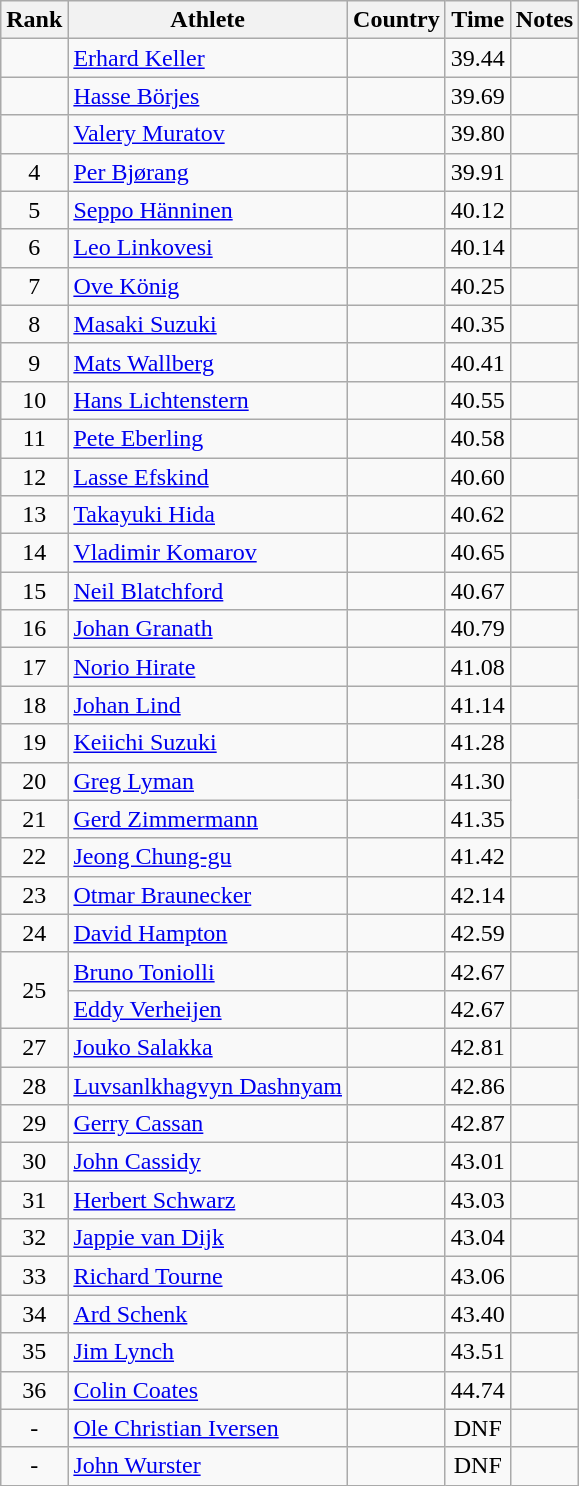<table class="wikitable sortable" style="text-align:center">
<tr>
<th>Rank</th>
<th>Athlete</th>
<th>Country</th>
<th>Time</th>
<th>Notes</th>
</tr>
<tr>
<td></td>
<td align=left><a href='#'>Erhard Keller</a></td>
<td align=left></td>
<td>39.44</td>
<td></td>
</tr>
<tr>
<td></td>
<td align=left><a href='#'>Hasse Börjes</a></td>
<td align=left></td>
<td>39.69</td>
<td></td>
</tr>
<tr>
<td></td>
<td align=left><a href='#'>Valery Muratov</a></td>
<td align=left></td>
<td>39.80</td>
<td></td>
</tr>
<tr>
<td>4</td>
<td align=left><a href='#'>Per Bjørang</a></td>
<td align=left></td>
<td>39.91</td>
<td></td>
</tr>
<tr>
<td>5</td>
<td align=left><a href='#'>Seppo Hänninen</a></td>
<td align=left></td>
<td>40.12</td>
<td></td>
</tr>
<tr>
<td>6</td>
<td align=left><a href='#'>Leo Linkovesi</a></td>
<td align=left></td>
<td>40.14</td>
<td></td>
</tr>
<tr>
<td>7</td>
<td align=left><a href='#'>Ove König</a></td>
<td align=left></td>
<td>40.25</td>
<td></td>
</tr>
<tr>
<td>8</td>
<td align=left><a href='#'>Masaki Suzuki</a></td>
<td align=left></td>
<td>40.35</td>
<td></td>
</tr>
<tr>
<td>9</td>
<td align=left><a href='#'>Mats Wallberg</a></td>
<td align=left></td>
<td>40.41</td>
<td></td>
</tr>
<tr>
<td>10</td>
<td align=left><a href='#'>Hans Lichtenstern</a></td>
<td align=left></td>
<td>40.55</td>
<td></td>
</tr>
<tr>
<td>11</td>
<td align=left><a href='#'>Pete Eberling</a></td>
<td align=left></td>
<td>40.58</td>
<td></td>
</tr>
<tr>
<td>12</td>
<td align=left><a href='#'>Lasse Efskind</a></td>
<td align=left></td>
<td>40.60</td>
<td></td>
</tr>
<tr>
<td>13</td>
<td align=left><a href='#'>Takayuki Hida</a></td>
<td align=left></td>
<td>40.62</td>
<td></td>
</tr>
<tr>
<td>14</td>
<td align=left><a href='#'>Vladimir Komarov</a></td>
<td align=left></td>
<td>40.65</td>
<td></td>
</tr>
<tr>
<td>15</td>
<td align=left><a href='#'>Neil Blatchford</a></td>
<td align=left></td>
<td>40.67</td>
<td></td>
</tr>
<tr>
<td>16</td>
<td align=left><a href='#'>Johan Granath</a></td>
<td align=left></td>
<td>40.79</td>
<td></td>
</tr>
<tr>
<td>17</td>
<td align=left><a href='#'>Norio Hirate</a></td>
<td align=left></td>
<td>41.08</td>
<td></td>
</tr>
<tr>
<td>18</td>
<td align=left><a href='#'>Johan Lind</a></td>
<td align=left></td>
<td>41.14</td>
<td></td>
</tr>
<tr>
<td>19</td>
<td align=left><a href='#'>Keiichi Suzuki</a></td>
<td align=left></td>
<td>41.28</td>
<td></td>
</tr>
<tr>
<td>20</td>
<td align=left><a href='#'>Greg Lyman</a></td>
<td align=left></td>
<td>41.30</td>
</tr>
<tr>
<td>21</td>
<td align=left><a href='#'>Gerd Zimmermann</a></td>
<td align=left></td>
<td>41.35</td>
</tr>
<tr>
<td>22</td>
<td align=left><a href='#'>Jeong Chung-gu</a></td>
<td align=left></td>
<td>41.42</td>
<td></td>
</tr>
<tr>
<td>23</td>
<td align=left><a href='#'>Otmar Braunecker</a></td>
<td align=left></td>
<td>42.14</td>
<td></td>
</tr>
<tr>
<td>24</td>
<td align=left><a href='#'>David Hampton</a></td>
<td align=left></td>
<td>42.59</td>
</tr>
<tr>
<td rowspan=2>25</td>
<td align=left><a href='#'>Bruno Toniolli</a></td>
<td align=left></td>
<td>42.67</td>
<td></td>
</tr>
<tr>
<td align=left><a href='#'>Eddy Verheijen</a></td>
<td align=left></td>
<td>42.67</td>
<td></td>
</tr>
<tr>
<td>27</td>
<td align=left><a href='#'>Jouko Salakka</a></td>
<td align=left></td>
<td>42.81</td>
<td></td>
</tr>
<tr>
<td>28</td>
<td align=left><a href='#'>Luvsanlkhagvyn Dashnyam</a></td>
<td align=left></td>
<td>42.86</td>
<td></td>
</tr>
<tr>
<td>29</td>
<td align=left><a href='#'>Gerry Cassan</a></td>
<td align=left></td>
<td>42.87</td>
<td></td>
</tr>
<tr>
<td>30</td>
<td align=left><a href='#'>John Cassidy</a></td>
<td align=left></td>
<td>43.01</td>
</tr>
<tr>
<td>31</td>
<td align=left><a href='#'>Herbert Schwarz</a></td>
<td align=left></td>
<td>43.03</td>
<td></td>
</tr>
<tr>
<td>32</td>
<td align=left><a href='#'>Jappie van Dijk</a></td>
<td align=left></td>
<td>43.04</td>
<td></td>
</tr>
<tr>
<td>33</td>
<td align=left><a href='#'>Richard Tourne</a></td>
<td align=left></td>
<td>43.06</td>
<td></td>
</tr>
<tr>
<td>34</td>
<td align=left><a href='#'>Ard Schenk</a></td>
<td align=left></td>
<td>43.40</td>
<td></td>
</tr>
<tr>
<td>35</td>
<td align=left><a href='#'>Jim Lynch</a></td>
<td align=left></td>
<td>43.51</td>
<td></td>
</tr>
<tr>
<td>36</td>
<td align=left><a href='#'>Colin Coates</a></td>
<td align=left></td>
<td>44.74</td>
<td></td>
</tr>
<tr>
<td>-</td>
<td align=left><a href='#'>Ole Christian Iversen</a></td>
<td align=left></td>
<td>DNF</td>
<td></td>
</tr>
<tr>
<td>-</td>
<td align=left><a href='#'>John Wurster</a></td>
<td align=left></td>
<td>DNF</td>
<td></td>
</tr>
</table>
